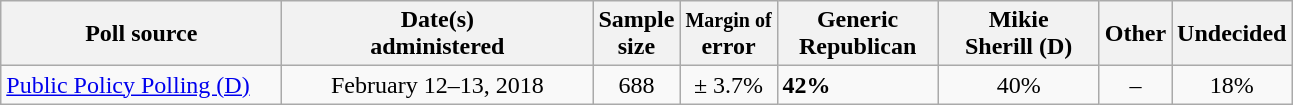<table class="wikitable">
<tr>
<th style="width:180px;">Poll source</th>
<th style="width:200px;">Date(s)<br>administered</th>
<th class=small>Sample<br>size</th>
<th><small>Margin of</small><br>error</th>
<th style="width:100px;">Generic<br>Republican</th>
<th style="width:100px;">Mikie<br>Sherill (D)</th>
<th>Other</th>
<th>Undecided</th>
</tr>
<tr>
<td><a href='#'>Public Policy Polling (D)</a></td>
<td align=center>February 12–13, 2018</td>
<td align=center>688</td>
<td align=center>± 3.7%</td>
<td><strong>42%</strong></td>
<td align=center>40%</td>
<td align=center>–</td>
<td align=center>18%</td>
</tr>
</table>
